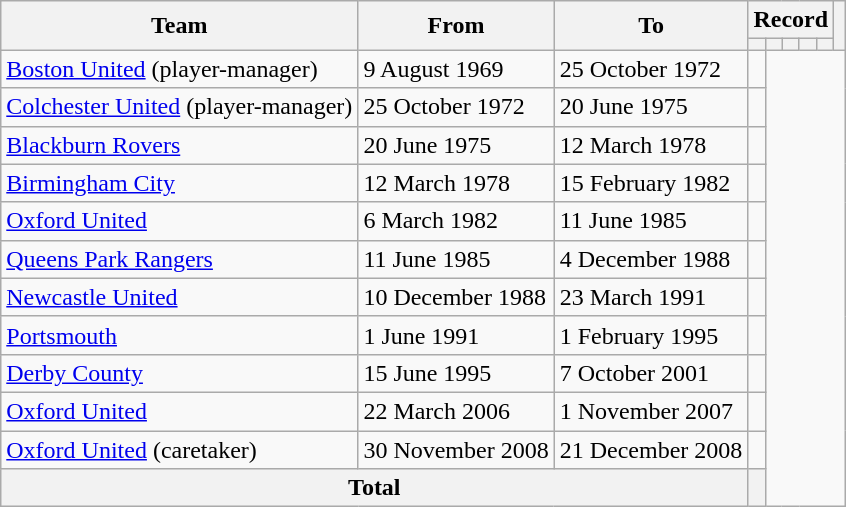<table class=wikitable style="text-align: left">
<tr>
<th rowspan="2">Team</th>
<th rowspan="2">From</th>
<th rowspan="2">To</th>
<th colspan="5">Record</th>
<th rowspan="2"></th>
</tr>
<tr>
<th></th>
<th></th>
<th></th>
<th></th>
<th></th>
</tr>
<tr>
<td><a href='#'>Boston United</a> (player-manager)</td>
<td>9 August 1969</td>
<td>25 October 1972<br></td>
<td style="text-align: center"></td>
</tr>
<tr>
<td><a href='#'>Colchester United</a> (player-manager)</td>
<td>25 October 1972</td>
<td>20 June 1975<br></td>
<td style="text-align: center"></td>
</tr>
<tr>
<td><a href='#'>Blackburn Rovers</a></td>
<td>20 June 1975</td>
<td>12 March 1978<br></td>
<td style="text-align: center"></td>
</tr>
<tr>
<td align=left><a href='#'>Birmingham City</a></td>
<td align=left>12 March 1978</td>
<td align=left>15 February 1982<br></td>
<td style="text-align: center"></td>
</tr>
<tr>
<td align=left><a href='#'>Oxford United</a></td>
<td align=left>6 March 1982</td>
<td align=left>11 June 1985<br></td>
<td style="text-align: center"></td>
</tr>
<tr>
<td align=left><a href='#'>Queens Park Rangers</a></td>
<td align=left>11 June 1985</td>
<td align=left>4 December 1988<br></td>
<td style="text-align: center"></td>
</tr>
<tr>
<td align=left><a href='#'>Newcastle United</a></td>
<td align=left>10 December 1988</td>
<td align=left>23 March 1991<br></td>
<td style="text-align: center"></td>
</tr>
<tr>
<td align=left><a href='#'>Portsmouth</a></td>
<td align=left>1 June 1991</td>
<td align=left>1 February 1995<br></td>
<td style="text-align: center"></td>
</tr>
<tr>
<td align=left><a href='#'>Derby County</a></td>
<td align=left>15 June 1995</td>
<td align=left>7 October 2001<br></td>
<td style="text-align: center"></td>
</tr>
<tr>
<td align=left><a href='#'>Oxford United</a></td>
<td align=left>22 March 2006</td>
<td align=left>1 November 2007<br></td>
<td style="text-align: center"></td>
</tr>
<tr>
<td align=left><a href='#'>Oxford United</a> (caretaker)</td>
<td align=left>30 November 2008</td>
<td align=left>21 December 2008<br></td>
<td style="text-align: center"></td>
</tr>
<tr>
<th colspan="3">Total<br></th>
<th></th>
</tr>
</table>
